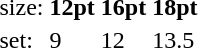<table style="margin-left:40px;">
<tr>
<td>size:</td>
<td><strong>12pt</strong></td>
<td><strong>16pt</strong></td>
<td><strong>18pt</strong></td>
</tr>
<tr>
<td>set:</td>
<td>9</td>
<td>12</td>
<td>13.5</td>
</tr>
</table>
